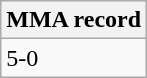<table class="wikitable">
<tr>
<th>MMA record</th>
</tr>
<tr>
<td>5-0</td>
</tr>
</table>
